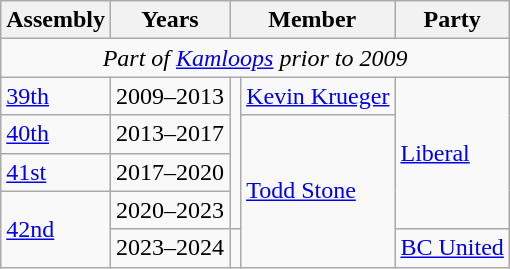<table class="wikitable">
<tr>
<th>Assembly</th>
<th>Years</th>
<th colspan="2">Member</th>
<th>Party</th>
</tr>
<tr>
<td align="center" colspan=5><em>Part of <a href='#'>Kamloops</a> prior to 2009</em></td>
</tr>
<tr>
<td><a href='#'>39th</a></td>
<td>2009–2013</td>
<td rowspan=4 ></td>
<td><a href='#'>Kevin Krueger</a></td>
<td rowspan=4><a href='#'>Liberal</a></td>
</tr>
<tr>
<td><a href='#'>40th</a></td>
<td>2013–2017</td>
<td rowspan=4><a href='#'>Todd Stone</a></td>
</tr>
<tr>
<td><a href='#'>41st</a></td>
<td>2017–2020</td>
</tr>
<tr>
<td rowspan=2><a href='#'>42nd</a></td>
<td>2020–2023</td>
</tr>
<tr>
<td>2023–2024</td>
<td></td>
<td><a href='#'>BC United</a></td>
</tr>
</table>
